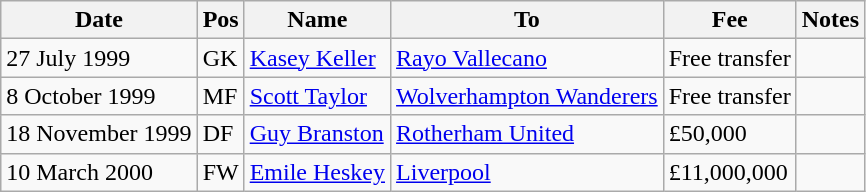<table class="wikitable">
<tr>
<th>Date</th>
<th>Pos</th>
<th>Name</th>
<th>To</th>
<th>Fee</th>
<th>Notes</th>
</tr>
<tr>
<td>27 July 1999</td>
<td>GK</td>
<td> <a href='#'>Kasey Keller</a></td>
<td><a href='#'>Rayo Vallecano</a></td>
<td>Free transfer</td>
<td></td>
</tr>
<tr>
<td>8 October 1999</td>
<td>MF</td>
<td> <a href='#'>Scott Taylor</a></td>
<td><a href='#'>Wolverhampton Wanderers</a></td>
<td>Free transfer</td>
<td></td>
</tr>
<tr>
<td>18 November 1999</td>
<td>DF</td>
<td> <a href='#'>Guy Branston</a></td>
<td><a href='#'>Rotherham United</a></td>
<td>£50,000</td>
<td></td>
</tr>
<tr>
<td>10 March 2000</td>
<td>FW</td>
<td> <a href='#'>Emile Heskey</a></td>
<td><a href='#'>Liverpool</a></td>
<td>£11,000,000</td>
<td></td>
</tr>
</table>
